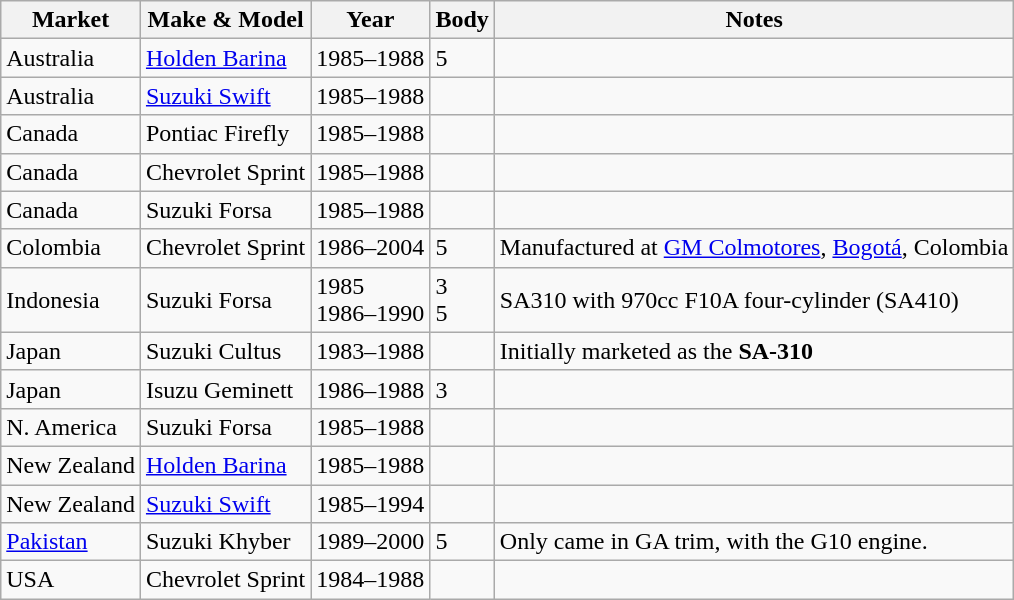<table class="wikitable">
<tr>
<th>Market</th>
<th>Make & Model</th>
<th>Year</th>
<th>Body</th>
<th>Notes</th>
</tr>
<tr>
<td>Australia</td>
<td><a href='#'>Holden Barina</a></td>
<td>1985–1988</td>
<td>5</td>
<td></td>
</tr>
<tr>
<td>Australia</td>
<td><a href='#'>Suzuki Swift</a></td>
<td>1985–1988</td>
<td></td>
<td></td>
</tr>
<tr>
<td>Canada</td>
<td>Pontiac Firefly</td>
<td>1985–1988</td>
<td></td>
<td></td>
</tr>
<tr>
<td>Canada</td>
<td>Chevrolet Sprint</td>
<td>1985–1988</td>
<td></td>
<td></td>
</tr>
<tr>
<td>Canada</td>
<td>Suzuki Forsa</td>
<td>1985–1988</td>
<td></td>
<td></td>
</tr>
<tr>
<td>Colombia</td>
<td>Chevrolet Sprint</td>
<td>1986–2004</td>
<td>5</td>
<td>Manufactured at <a href='#'>GM Colmotores</a>, <a href='#'>Bogotá</a>, Colombia</td>
</tr>
<tr>
<td>Indonesia</td>
<td>Suzuki Forsa</td>
<td>1985<br>1986–1990</td>
<td>3<br>5</td>
<td>SA310 with 970cc F10A four-cylinder (SA410)</td>
</tr>
<tr>
<td>Japan</td>
<td>Suzuki Cultus</td>
<td>1983–1988</td>
<td></td>
<td>Initially marketed as the <strong>SA-310</strong></td>
</tr>
<tr>
<td>Japan</td>
<td>Isuzu Geminett</td>
<td>1986–1988</td>
<td>3</td>
<td></td>
</tr>
<tr>
<td>N. America</td>
<td>Suzuki Forsa</td>
<td>1985–1988</td>
<td></td>
<td></td>
</tr>
<tr>
<td>New Zealand</td>
<td><a href='#'>Holden Barina</a></td>
<td>1985–1988</td>
<td></td>
<td></td>
</tr>
<tr>
<td>New Zealand</td>
<td><a href='#'>Suzuki Swift</a></td>
<td>1985–1994</td>
<td></td>
<td></td>
</tr>
<tr>
<td><a href='#'>Pakistan</a></td>
<td>Suzuki Khyber</td>
<td>1989–2000</td>
<td>5</td>
<td>Only came in GA trim, with the G10 engine.</td>
</tr>
<tr>
<td>USA</td>
<td>Chevrolet Sprint</td>
<td>1984–1988</td>
<td></td>
<td></td>
</tr>
</table>
